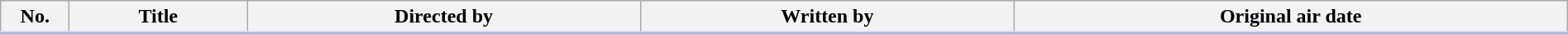<table class="wikitable" style="width:100%; margin:auto; background:#FFF;">
<tr style="border-bottom: 3px solid #CCF">
<th style="width:3em;">No.</th>
<th>Title</th>
<th>Directed by</th>
<th>Written by</th>
<th>Original air date</th>
</tr>
<tr>
</tr>
</table>
